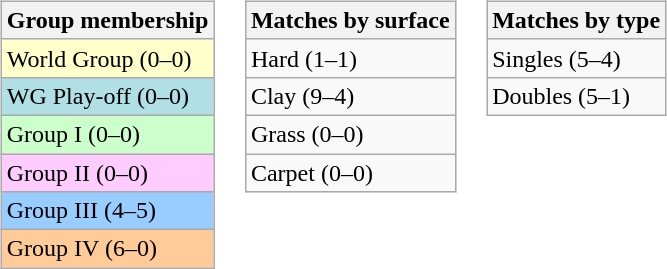<table>
<tr valign=top>
<td><br><table class=wikitable>
<tr>
<th>Group membership</th>
</tr>
<tr bgcolor=#FFFFCC>
<td>World Group (0–0)</td>
</tr>
<tr style="background:#B0E0E6;">
<td>WG Play-off (0–0)</td>
</tr>
<tr bgcolor=#CCFFCC>
<td>Group I (0–0)</td>
</tr>
<tr bgcolor=#FFCCFF>
<td>Group II (0–0)</td>
</tr>
<tr bgcolor=#99CCFF>
<td>Group III (4–5)</td>
</tr>
<tr bgcolor=#FFCC99>
<td>Group IV (6–0)</td>
</tr>
</table>
</td>
<td><br><table class=wikitable>
<tr>
<th>Matches by surface</th>
</tr>
<tr>
<td>Hard (1–1)</td>
</tr>
<tr>
<td>Clay (9–4)</td>
</tr>
<tr>
<td>Grass (0–0)</td>
</tr>
<tr>
<td>Carpet (0–0)</td>
</tr>
</table>
</td>
<td><br><table class=wikitable>
<tr>
<th>Matches by type</th>
</tr>
<tr>
<td>Singles (5–4)</td>
</tr>
<tr>
<td>Doubles (5–1)</td>
</tr>
</table>
</td>
</tr>
</table>
